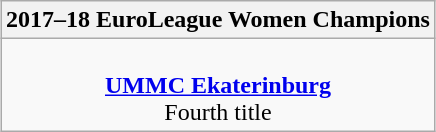<table class=wikitable style="text-align:center; margin:auto">
<tr>
<th>2017–18 EuroLeague Women Champions</th>
</tr>
<tr>
<td> <br><strong><a href='#'>UMMC Ekaterinburg</a></strong><br>Fourth title</td>
</tr>
</table>
